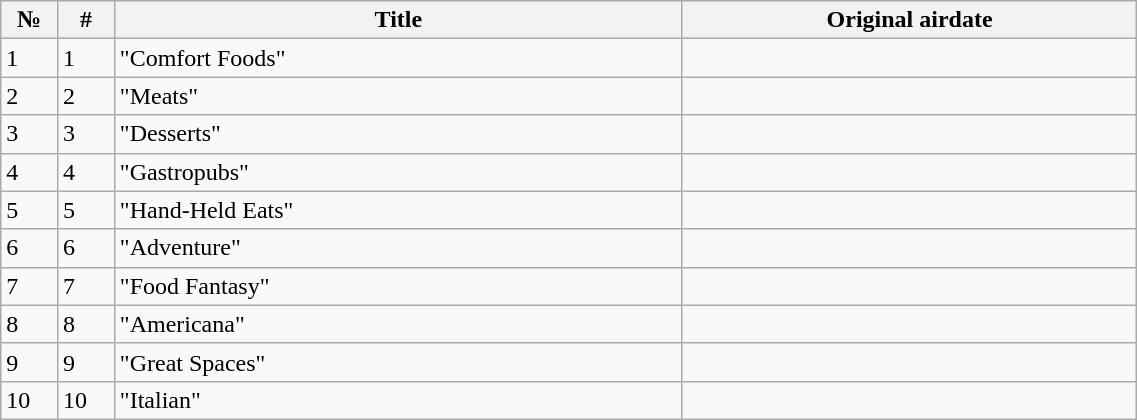<table class="wikitable" style="width:60%;">
<tr>
<th style="width:5%;">№</th>
<th style="width:5%;">#</th>
<th style="width:50%;">Title</th>
<th style="width:40%;">Original airdate</th>
</tr>
<tr>
<td>1</td>
<td>1</td>
<td>"Comfort Foods"</td>
<td></td>
</tr>
<tr>
<td>2</td>
<td>2</td>
<td>"Meats"</td>
<td></td>
</tr>
<tr>
<td>3</td>
<td>3</td>
<td>"Desserts"</td>
<td></td>
</tr>
<tr>
<td>4</td>
<td>4</td>
<td>"Gastropubs"</td>
<td></td>
</tr>
<tr>
<td>5</td>
<td>5</td>
<td>"Hand-Held Eats"</td>
<td></td>
</tr>
<tr>
<td>6</td>
<td>6</td>
<td>"Adventure"</td>
<td></td>
</tr>
<tr>
<td>7</td>
<td>7</td>
<td>"Food Fantasy"</td>
<td></td>
</tr>
<tr>
<td>8</td>
<td>8</td>
<td>"Americana"</td>
<td></td>
</tr>
<tr>
<td>9</td>
<td>9</td>
<td>"Great Spaces"</td>
<td></td>
</tr>
<tr>
<td>10</td>
<td>10</td>
<td>"Italian"</td>
<td></td>
</tr>
</table>
